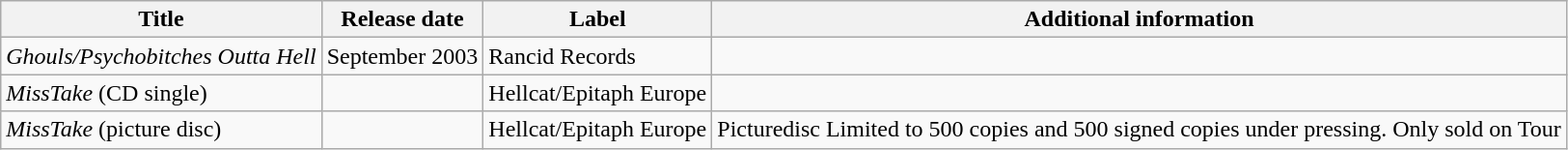<table class="wikitable">
<tr>
<th>Title</th>
<th>Release date</th>
<th>Label</th>
<th>Additional information</th>
</tr>
<tr>
<td><em>Ghouls/Psychobitches Outta Hell</em></td>
<td>September 2003</td>
<td>Rancid Records</td>
<td></td>
</tr>
<tr>
<td><em>MissTake</em> (CD single)</td>
<td></td>
<td>Hellcat/Epitaph Europe</td>
<td></td>
</tr>
<tr>
<td><em>MissTake</em> (picture disc)</td>
<td></td>
<td>Hellcat/Epitaph Europe</td>
<td>Picturedisc Limited to 500 copies and 500 signed copies under pressing. Only sold on Tour</td>
</tr>
</table>
